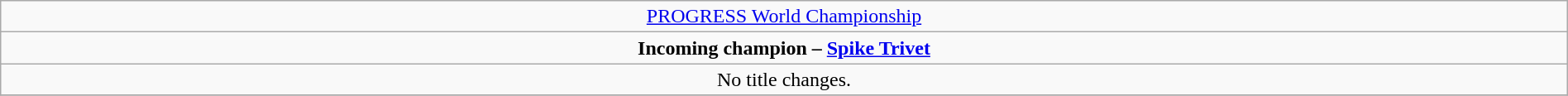<table class="wikitable" style="text-align:center; width:100%;">
<tr>
<td colspan="5" style="text-align: center;"><a href='#'>PROGRESS World Championship</a></td>
</tr>
<tr>
<td colspan="5" style="text-align: center;"><strong>Incoming champion – <a href='#'>Spike Trivet</a></strong></td>
</tr>
<tr>
<td>No title changes.</td>
</tr>
<tr>
</tr>
</table>
